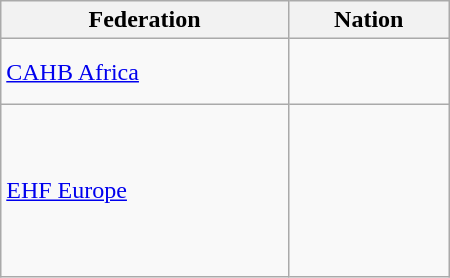<table class="wikitable" style="width:300px;">
<tr>
<th>Federation</th>
<th>Nation</th>
</tr>
<tr>
<td><a href='#'>CAHB Africa</a></td>
<td><br><br></td>
</tr>
<tr>
<td><a href='#'>EHF Europe</a></td>
<td><br><br><br><br><br><br></td>
</tr>
</table>
